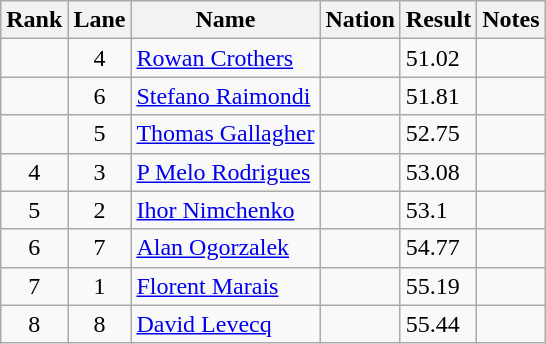<table class='wikitable sortable'  style='text-align:left'>
<tr>
<th>Rank</th>
<th>Lane</th>
<th>Name</th>
<th>Nation</th>
<th>Result</th>
<th>Notes</th>
</tr>
<tr>
<td align=center></td>
<td align=center>4</td>
<td><a href='#'>Rowan Crothers</a></td>
<td></td>
<td>51.02</td>
<td></td>
</tr>
<tr>
<td align=center></td>
<td align=center>6</td>
<td><a href='#'>Stefano Raimondi</a></td>
<td></td>
<td>51.81</td>
<td></td>
</tr>
<tr>
<td align=center></td>
<td align=center>5</td>
<td><a href='#'>Thomas Gallagher</a></td>
<td></td>
<td>52.75</td>
<td></td>
</tr>
<tr>
<td align=center>4</td>
<td align=center>3</td>
<td><a href='#'>P Melo Rodrigues </a></td>
<td></td>
<td>53.08</td>
<td></td>
</tr>
<tr>
<td align=center>5</td>
<td align=center>2</td>
<td><a href='#'>Ihor Nimchenko</a></td>
<td></td>
<td>53.1</td>
<td></td>
</tr>
<tr>
<td align=center>6</td>
<td align=center>7</td>
<td><a href='#'>Alan Ogorzalek</a></td>
<td></td>
<td>54.77</td>
<td></td>
</tr>
<tr>
<td align=center>7</td>
<td align=center>1</td>
<td><a href='#'>Florent Marais</a></td>
<td></td>
<td>55.19</td>
<td></td>
</tr>
<tr>
<td align=center>8</td>
<td align=center>8</td>
<td><a href='#'>David Levecq</a></td>
<td></td>
<td>55.44</td>
<td></td>
</tr>
</table>
